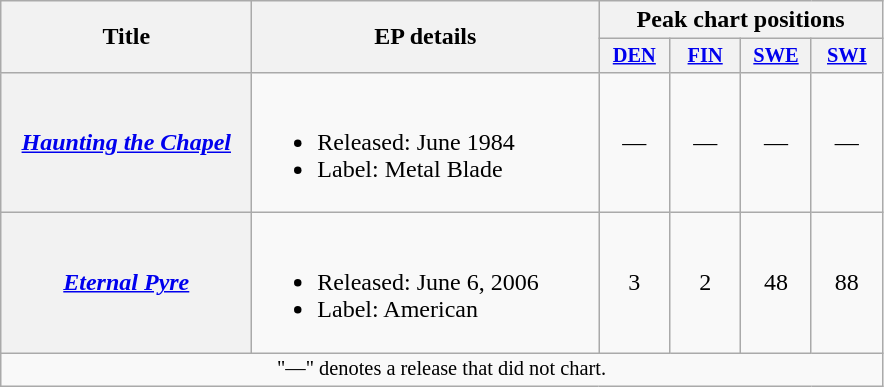<table class ="wikitable plainrowheaders">
<tr>
<th scope="col" rowspan="2" style="width:10em;">Title</th>
<th scope="col" rowspan="2" style="width:14em;">EP details</th>
<th scope="col" colspan="4">Peak chart positions</th>
</tr>
<tr>
<th style="width:3em;font-size:85%"><a href='#'>DEN</a><br></th>
<th style="width:3em;font-size:85%"><a href='#'>FIN</a><br></th>
<th style="width:3em;font-size:85%"><a href='#'>SWE</a><br></th>
<th style="width:3em;font-size:85%"><a href='#'>SWI</a><br></th>
</tr>
<tr>
<th scope="row"><em><a href='#'>Haunting the Chapel</a></em></th>
<td><br><ul><li>Released: June 1984</li><li>Label: Metal Blade</li></ul></td>
<td style="text-align:center;">—</td>
<td style="text-align:center;">—</td>
<td style="text-align:center;">—</td>
<td style="text-align:center;">—</td>
</tr>
<tr>
<th scope="row"><em><a href='#'>Eternal Pyre</a></em></th>
<td><br><ul><li>Released: June 6, 2006</li><li>Label: American</li></ul></td>
<td style="text-align:center;">3</td>
<td style="text-align:center;">2</td>
<td style="text-align:center;">48</td>
<td style="text-align:center;">88</td>
</tr>
<tr>
<td colspan="6" style="text-align:center; font-size:85%">"—" denotes a release that did not chart.</td>
</tr>
</table>
